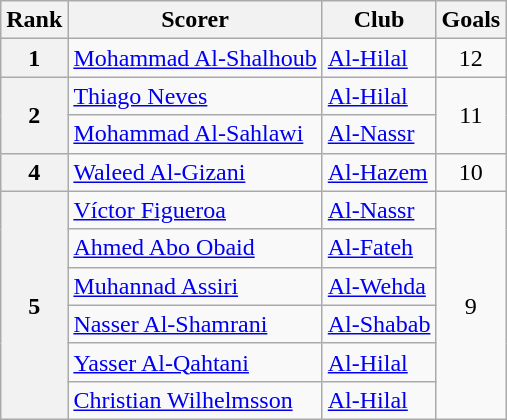<table class="wikitable" style="text-align:center">
<tr>
<th>Rank</th>
<th>Scorer</th>
<th>Club</th>
<th>Goals</th>
</tr>
<tr>
<th>1</th>
<td align="left"> <a href='#'>Mohammad Al-Shalhoub</a></td>
<td align="left"><a href='#'>Al-Hilal</a></td>
<td>12</td>
</tr>
<tr>
<th rowspan="2">2</th>
<td align="left"> <a href='#'>Thiago Neves</a></td>
<td align="left"><a href='#'>Al-Hilal</a></td>
<td rowspan="2">11</td>
</tr>
<tr>
<td align="left"> <a href='#'>Mohammad Al-Sahlawi</a></td>
<td align="left"><a href='#'>Al-Nassr</a></td>
</tr>
<tr>
<th>4</th>
<td align="left"> <a href='#'>Waleed Al-Gizani</a></td>
<td align="left"><a href='#'>Al-Hazem</a></td>
<td>10</td>
</tr>
<tr>
<th rowspan="6">5</th>
<td align="left"> <a href='#'>Víctor Figueroa</a></td>
<td align="left"><a href='#'>Al-Nassr</a></td>
<td rowspan="6">9</td>
</tr>
<tr>
<td align="left"> <a href='#'>Ahmed Abo Obaid</a></td>
<td align="left"><a href='#'>Al-Fateh</a></td>
</tr>
<tr>
<td align="left"> <a href='#'>Muhannad Assiri</a></td>
<td align="left"><a href='#'>Al-Wehda</a></td>
</tr>
<tr>
<td align="left"> <a href='#'>Nasser Al-Shamrani</a></td>
<td align="left"><a href='#'>Al-Shabab</a></td>
</tr>
<tr>
<td align="left"> <a href='#'>Yasser Al-Qahtani</a></td>
<td align="left"><a href='#'>Al-Hilal</a></td>
</tr>
<tr>
<td align="left"> <a href='#'>Christian Wilhelmsson</a></td>
<td align="left"><a href='#'>Al-Hilal</a></td>
</tr>
</table>
